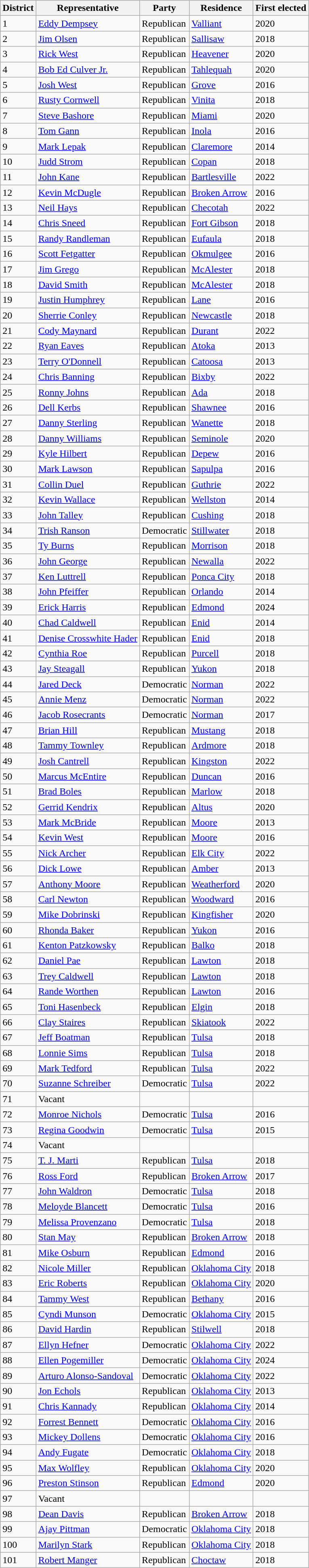<table class="wikitable sortable">
<tr>
<th>District</th>
<th>Representative</th>
<th>Party</th>
<th>Residence</th>
<th>First elected</th>
</tr>
<tr>
<td>1</td>
<td><a href='#'>Eddy Dempsey</a></td>
<td>Republican</td>
<td><a href='#'>Valliant</a></td>
<td>2020</td>
</tr>
<tr>
<td>2</td>
<td><a href='#'>Jim Olsen</a></td>
<td>Republican</td>
<td><a href='#'>Sallisaw</a></td>
<td>2018</td>
</tr>
<tr>
<td>3</td>
<td><a href='#'>Rick West</a></td>
<td>Republican</td>
<td><a href='#'>Heavener</a></td>
<td>2020</td>
</tr>
<tr>
<td>4</td>
<td><a href='#'>Bob Ed Culver Jr.</a></td>
<td>Republican</td>
<td><a href='#'>Tahlequah</a></td>
<td>2020</td>
</tr>
<tr>
<td>5</td>
<td><a href='#'>Josh West</a></td>
<td>Republican</td>
<td><a href='#'>Grove</a></td>
<td>2016</td>
</tr>
<tr>
<td>6</td>
<td><a href='#'>Rusty Cornwell</a></td>
<td>Republican</td>
<td><a href='#'>Vinita</a></td>
<td>2018</td>
</tr>
<tr>
<td>7</td>
<td><a href='#'>Steve Bashore</a></td>
<td>Republican</td>
<td><a href='#'>Miami</a></td>
<td>2020</td>
</tr>
<tr>
<td>8</td>
<td><a href='#'>Tom Gann</a></td>
<td>Republican</td>
<td><a href='#'>Inola</a></td>
<td>2016</td>
</tr>
<tr>
<td>9</td>
<td><a href='#'>Mark Lepak</a></td>
<td>Republican</td>
<td><a href='#'>Claremore</a></td>
<td>2014</td>
</tr>
<tr>
<td>10</td>
<td><a href='#'>Judd Strom</a></td>
<td>Republican</td>
<td><a href='#'>Copan</a></td>
<td>2018</td>
</tr>
<tr>
<td>11</td>
<td><a href='#'>John Kane</a></td>
<td>Republican</td>
<td><a href='#'>Bartlesville</a></td>
<td>2022</td>
</tr>
<tr>
<td>12</td>
<td><a href='#'>Kevin McDugle</a></td>
<td>Republican</td>
<td><a href='#'>Broken Arrow</a></td>
<td>2016</td>
</tr>
<tr>
<td>13</td>
<td><a href='#'>Neil Hays</a></td>
<td>Republican</td>
<td><a href='#'>Checotah</a></td>
<td>2022</td>
</tr>
<tr>
<td>14</td>
<td><a href='#'>Chris Sneed</a></td>
<td>Republican</td>
<td><a href='#'>Fort Gibson</a></td>
<td>2018</td>
</tr>
<tr>
<td>15</td>
<td><a href='#'>Randy Randleman</a></td>
<td>Republican</td>
<td><a href='#'>Eufaula</a></td>
<td>2018</td>
</tr>
<tr>
<td>16</td>
<td><a href='#'>Scott Fetgatter</a></td>
<td>Republican</td>
<td><a href='#'>Okmulgee</a></td>
<td>2016</td>
</tr>
<tr>
<td>17</td>
<td><a href='#'>Jim Grego</a></td>
<td>Republican</td>
<td><a href='#'>McAlester</a></td>
<td>2018</td>
</tr>
<tr>
<td>18</td>
<td><a href='#'>David Smith</a></td>
<td>Republican</td>
<td><a href='#'>McAlester</a></td>
<td>2018</td>
</tr>
<tr>
<td>19</td>
<td><a href='#'>Justin Humphrey</a></td>
<td>Republican</td>
<td><a href='#'>Lane</a></td>
<td>2016</td>
</tr>
<tr>
<td>20</td>
<td><a href='#'>Sherrie Conley</a></td>
<td>Republican</td>
<td><a href='#'>Newcastle</a></td>
<td>2018</td>
</tr>
<tr>
<td>21</td>
<td><a href='#'>Cody Maynard</a></td>
<td>Republican</td>
<td><a href='#'>Durant</a></td>
<td>2022</td>
</tr>
<tr>
<td>22</td>
<td><a href='#'>Ryan Eaves</a></td>
<td>Republican</td>
<td><a href='#'>Atoka</a></td>
<td>2013</td>
</tr>
<tr>
<td>23</td>
<td><a href='#'>Terry O'Donnell</a></td>
<td>Republican</td>
<td><a href='#'>Catoosa</a></td>
<td>2013</td>
</tr>
<tr>
<td>24</td>
<td><a href='#'>Chris Banning</a></td>
<td>Republican</td>
<td><a href='#'>Bixby</a></td>
<td>2022</td>
</tr>
<tr>
<td>25</td>
<td><a href='#'>Ronny Johns</a></td>
<td>Republican</td>
<td><a href='#'>Ada</a></td>
<td>2018</td>
</tr>
<tr>
<td>26</td>
<td><a href='#'>Dell Kerbs</a></td>
<td>Republican</td>
<td><a href='#'>Shawnee</a></td>
<td>2016</td>
</tr>
<tr>
<td>27</td>
<td><a href='#'>Danny Sterling</a></td>
<td>Republican</td>
<td><a href='#'>Wanette</a></td>
<td>2018</td>
</tr>
<tr>
<td>28</td>
<td><a href='#'>Danny Williams</a></td>
<td>Republican</td>
<td><a href='#'>Seminole</a></td>
<td>2020</td>
</tr>
<tr>
<td>29</td>
<td><a href='#'>Kyle Hilbert</a></td>
<td>Republican</td>
<td><a href='#'>Depew</a></td>
<td>2016</td>
</tr>
<tr>
<td>30</td>
<td><a href='#'>Mark Lawson</a></td>
<td>Republican</td>
<td><a href='#'>Sapulpa</a></td>
<td>2016</td>
</tr>
<tr>
<td>31</td>
<td><a href='#'>Collin Duel</a></td>
<td>Republican</td>
<td><a href='#'>Guthrie</a></td>
<td>2022</td>
</tr>
<tr>
<td>32</td>
<td><a href='#'>Kevin Wallace</a></td>
<td>Republican</td>
<td><a href='#'>Wellston</a></td>
<td>2014</td>
</tr>
<tr>
<td>33</td>
<td><a href='#'>John Talley</a></td>
<td>Republican</td>
<td><a href='#'>Cushing</a></td>
<td>2018</td>
</tr>
<tr>
<td>34</td>
<td><a href='#'>Trish Ranson</a></td>
<td>Democratic</td>
<td><a href='#'>Stillwater</a></td>
<td>2018</td>
</tr>
<tr>
<td>35</td>
<td><a href='#'>Ty Burns</a></td>
<td>Republican</td>
<td><a href='#'>Morrison</a></td>
<td>2018</td>
</tr>
<tr>
<td>36</td>
<td><a href='#'>John George</a></td>
<td>Republican</td>
<td><a href='#'>Newalla</a></td>
<td>2022</td>
</tr>
<tr>
<td>37</td>
<td><a href='#'>Ken Luttrell</a></td>
<td>Republican</td>
<td><a href='#'>Ponca City</a></td>
<td>2018</td>
</tr>
<tr>
<td>38</td>
<td><a href='#'>John Pfeiffer</a></td>
<td>Republican</td>
<td><a href='#'>Orlando</a></td>
<td>2014</td>
</tr>
<tr>
<td>39</td>
<td><a href='#'>Erick Harris</a></td>
<td>Republican</td>
<td><a href='#'>Edmond</a></td>
<td>2024</td>
</tr>
<tr>
<td>40</td>
<td><a href='#'>Chad Caldwell</a></td>
<td>Republican</td>
<td><a href='#'>Enid</a></td>
<td>2014</td>
</tr>
<tr>
<td>41</td>
<td><a href='#'>Denise Crosswhite Hader</a></td>
<td>Republican</td>
<td><a href='#'>Enid</a></td>
<td>2018</td>
</tr>
<tr>
<td>42</td>
<td><a href='#'>Cynthia Roe</a></td>
<td>Republican</td>
<td><a href='#'>Purcell</a></td>
<td>2018</td>
</tr>
<tr>
<td>43</td>
<td><a href='#'>Jay Steagall</a></td>
<td>Republican</td>
<td><a href='#'>Yukon</a></td>
<td>2018</td>
</tr>
<tr>
<td>44</td>
<td><a href='#'>Jared Deck</a></td>
<td>Democratic</td>
<td><a href='#'>Norman</a></td>
<td>2022</td>
</tr>
<tr>
<td>45</td>
<td><a href='#'>Annie Menz</a></td>
<td>Democratic</td>
<td><a href='#'>Norman</a></td>
<td>2022</td>
</tr>
<tr>
<td>46</td>
<td><a href='#'>Jacob Rosecrants</a></td>
<td>Democratic</td>
<td><a href='#'>Norman</a></td>
<td>2017</td>
</tr>
<tr>
<td>47</td>
<td><a href='#'>Brian Hill</a></td>
<td>Republican</td>
<td><a href='#'>Mustang</a></td>
<td>2018</td>
</tr>
<tr>
<td>48</td>
<td><a href='#'>Tammy Townley</a></td>
<td>Republican</td>
<td><a href='#'>Ardmore</a></td>
<td>2018</td>
</tr>
<tr>
<td>49</td>
<td><a href='#'>Josh Cantrell</a></td>
<td>Republican</td>
<td><a href='#'>Kingston</a></td>
<td>2022</td>
</tr>
<tr>
<td>50</td>
<td><a href='#'>Marcus McEntire</a></td>
<td>Republican</td>
<td><a href='#'>Duncan</a></td>
<td>2016</td>
</tr>
<tr>
<td>51</td>
<td><a href='#'>Brad Boles</a></td>
<td>Republican</td>
<td><a href='#'>Marlow</a></td>
<td>2018</td>
</tr>
<tr>
<td>52</td>
<td><a href='#'>Gerrid Kendrix</a></td>
<td>Republican</td>
<td><a href='#'>Altus</a></td>
<td>2020</td>
</tr>
<tr>
<td>53</td>
<td><a href='#'>Mark McBride</a></td>
<td>Republican</td>
<td><a href='#'>Moore</a></td>
<td>2013</td>
</tr>
<tr>
<td>54</td>
<td><a href='#'>Kevin West</a></td>
<td>Republican</td>
<td><a href='#'>Moore</a></td>
<td>2016</td>
</tr>
<tr>
<td>55</td>
<td><a href='#'>Nick Archer</a></td>
<td>Republican</td>
<td><a href='#'>Elk City</a></td>
<td>2022</td>
</tr>
<tr>
<td>56</td>
<td><a href='#'>Dick Lowe</a></td>
<td>Republican</td>
<td><a href='#'>Amber</a></td>
<td>2013</td>
</tr>
<tr>
<td>57</td>
<td><a href='#'>Anthony Moore</a></td>
<td>Republican</td>
<td><a href='#'>Weatherford</a></td>
<td>2020</td>
</tr>
<tr>
<td>58</td>
<td><a href='#'>Carl Newton</a></td>
<td>Republican</td>
<td><a href='#'>Woodward</a></td>
<td>2016</td>
</tr>
<tr>
<td>59</td>
<td><a href='#'>Mike Dobrinski</a></td>
<td>Republican</td>
<td><a href='#'>Kingfisher</a></td>
<td>2020</td>
</tr>
<tr>
<td>60</td>
<td><a href='#'>Rhonda Baker</a></td>
<td>Republican</td>
<td><a href='#'>Yukon</a></td>
<td>2016</td>
</tr>
<tr>
<td>61</td>
<td><a href='#'>Kenton Patzkowsky</a></td>
<td>Republican</td>
<td><a href='#'>Balko</a></td>
<td>2018</td>
</tr>
<tr>
<td>62</td>
<td><a href='#'>Daniel Pae</a></td>
<td>Republican</td>
<td><a href='#'>Lawton</a></td>
<td>2018</td>
</tr>
<tr>
<td>63</td>
<td><a href='#'>Trey Caldwell</a></td>
<td>Republican</td>
<td><a href='#'>Lawton</a></td>
<td>2018</td>
</tr>
<tr>
<td>64</td>
<td><a href='#'>Rande Worthen</a></td>
<td>Republican</td>
<td><a href='#'>Lawton</a></td>
<td>2016</td>
</tr>
<tr>
<td>65</td>
<td><a href='#'>Toni Hasenbeck</a></td>
<td>Republican</td>
<td><a href='#'>Elgin</a></td>
<td>2018</td>
</tr>
<tr>
<td>66</td>
<td><a href='#'>Clay Staires</a></td>
<td>Republican</td>
<td><a href='#'>Skiatook</a></td>
<td>2022</td>
</tr>
<tr>
<td>67</td>
<td><a href='#'>Jeff Boatman</a></td>
<td>Republican</td>
<td><a href='#'>Tulsa</a></td>
<td>2018</td>
</tr>
<tr>
<td>68</td>
<td><a href='#'>Lonnie Sims</a></td>
<td>Republican</td>
<td><a href='#'>Tulsa</a></td>
<td>2018</td>
</tr>
<tr>
<td>69</td>
<td><a href='#'>Mark Tedford</a></td>
<td>Republican</td>
<td><a href='#'>Tulsa</a></td>
<td>2022</td>
</tr>
<tr>
<td>70</td>
<td><a href='#'>Suzanne Schreiber</a></td>
<td>Democratic</td>
<td><a href='#'>Tulsa</a></td>
<td>2022</td>
</tr>
<tr>
<td>71</td>
<td>Vacant</td>
<td></td>
<td></td>
<td></td>
</tr>
<tr>
<td>72</td>
<td><a href='#'>Monroe Nichols</a></td>
<td>Democratic</td>
<td><a href='#'>Tulsa</a></td>
<td>2016</td>
</tr>
<tr>
<td>73</td>
<td><a href='#'>Regina Goodwin</a></td>
<td>Democratic</td>
<td><a href='#'>Tulsa</a></td>
<td>2015</td>
</tr>
<tr>
<td>74</td>
<td>Vacant</td>
<td></td>
<td></td>
<td></td>
</tr>
<tr>
<td>75</td>
<td><a href='#'>T. J. Marti</a></td>
<td>Republican</td>
<td><a href='#'>Tulsa</a></td>
<td>2018</td>
</tr>
<tr>
<td>76</td>
<td><a href='#'>Ross Ford</a></td>
<td>Republican</td>
<td><a href='#'>Broken Arrow</a></td>
<td>2017</td>
</tr>
<tr>
<td>77</td>
<td><a href='#'>John Waldron</a></td>
<td>Democratic</td>
<td><a href='#'>Tulsa</a></td>
<td>2018</td>
</tr>
<tr>
<td>78</td>
<td><a href='#'>Meloyde Blancett</a></td>
<td>Democratic</td>
<td><a href='#'>Tulsa</a></td>
<td>2016</td>
</tr>
<tr>
<td>79</td>
<td><a href='#'>Melissa Provenzano</a></td>
<td>Democratic</td>
<td><a href='#'>Tulsa</a></td>
<td>2018</td>
</tr>
<tr>
<td>80</td>
<td><a href='#'>Stan May</a></td>
<td>Republican</td>
<td><a href='#'>Broken Arrow</a></td>
<td>2018</td>
</tr>
<tr>
<td>81</td>
<td><a href='#'>Mike Osburn</a></td>
<td>Republican</td>
<td><a href='#'>Edmond</a></td>
<td>2016</td>
</tr>
<tr>
<td>82</td>
<td><a href='#'>Nicole Miller</a></td>
<td>Republican</td>
<td><a href='#'>Oklahoma City</a></td>
<td>2018</td>
</tr>
<tr>
<td>83</td>
<td><a href='#'>Eric Roberts</a></td>
<td>Republican</td>
<td><a href='#'>Oklahoma City</a></td>
<td>2020</td>
</tr>
<tr>
<td>84</td>
<td><a href='#'>Tammy West</a></td>
<td>Republican</td>
<td><a href='#'>Bethany</a></td>
<td>2016</td>
</tr>
<tr>
<td>85</td>
<td><a href='#'>Cyndi Munson</a></td>
<td>Democratic</td>
<td><a href='#'>Oklahoma City</a></td>
<td>2015</td>
</tr>
<tr>
<td>86</td>
<td><a href='#'>David Hardin</a></td>
<td>Republican</td>
<td><a href='#'>Stilwell</a></td>
<td>2018</td>
</tr>
<tr>
<td>87</td>
<td><a href='#'>Ellyn Hefner</a></td>
<td>Democratic</td>
<td><a href='#'>Oklahoma City</a></td>
<td>2022</td>
</tr>
<tr>
<td>88</td>
<td><a href='#'>Ellen Pogemiller</a></td>
<td>Democratic</td>
<td><a href='#'>Oklahoma City</a></td>
<td>2024</td>
</tr>
<tr>
<td>89</td>
<td><a href='#'>Arturo Alonso-Sandoval</a></td>
<td>Democratic</td>
<td><a href='#'>Oklahoma City</a></td>
<td>2022</td>
</tr>
<tr>
<td>90</td>
<td><a href='#'>Jon Echols</a></td>
<td>Republican</td>
<td><a href='#'>Oklahoma City</a></td>
<td>2013</td>
</tr>
<tr>
<td>91</td>
<td><a href='#'>Chris Kannady</a></td>
<td>Republican</td>
<td><a href='#'>Oklahoma City</a></td>
<td>2014</td>
</tr>
<tr>
<td>92</td>
<td><a href='#'>Forrest Bennett</a></td>
<td>Democratic</td>
<td><a href='#'>Oklahoma City</a></td>
<td>2016</td>
</tr>
<tr>
<td>93</td>
<td><a href='#'>Mickey Dollens</a></td>
<td>Democratic</td>
<td><a href='#'>Oklahoma City</a></td>
<td>2016</td>
</tr>
<tr>
<td>94</td>
<td><a href='#'>Andy Fugate</a></td>
<td>Democratic</td>
<td><a href='#'>Oklahoma City</a></td>
<td>2018</td>
</tr>
<tr>
<td>95</td>
<td><a href='#'>Max Wolfley</a></td>
<td>Republican</td>
<td><a href='#'>Oklahoma City</a></td>
<td>2020</td>
</tr>
<tr>
<td>96</td>
<td><a href='#'>Preston Stinson</a></td>
<td>Republican</td>
<td><a href='#'>Edmond</a></td>
<td>2020</td>
</tr>
<tr>
<td>97</td>
<td>Vacant</td>
<td></td>
<td></td>
<td></td>
</tr>
<tr>
<td>98</td>
<td><a href='#'>Dean Davis</a></td>
<td>Republican</td>
<td><a href='#'>Broken Arrow</a></td>
<td>2018</td>
</tr>
<tr>
<td>99</td>
<td><a href='#'>Ajay Pittman</a></td>
<td>Democratic</td>
<td><a href='#'>Oklahoma City</a></td>
<td>2018</td>
</tr>
<tr>
<td>100</td>
<td><a href='#'>Marilyn Stark</a></td>
<td>Republican</td>
<td><a href='#'>Oklahoma City</a></td>
<td>2018</td>
</tr>
<tr>
<td>101</td>
<td><a href='#'>Robert Manger</a></td>
<td>Republican</td>
<td><a href='#'>Choctaw</a></td>
<td>2018</td>
</tr>
</table>
